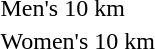<table>
<tr>
<td>Men's 10 km</td>
<td></td>
<td></td>
<td></td>
</tr>
<tr>
<td>Women's 10 km</td>
<td></td>
<td></td>
<td></td>
</tr>
</table>
